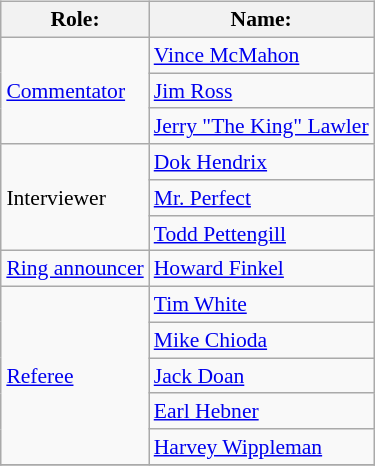<table class=wikitable style="font-size:90%; margin: 0.5em 1em 0.5em 0; float: right; clear: right;">
<tr>
<th>Role:</th>
<th>Name:</th>
</tr>
<tr>
<td rowspan=3><a href='#'>Commentator</a></td>
<td><a href='#'>Vince McMahon</a></td>
</tr>
<tr>
<td><a href='#'>Jim Ross</a></td>
</tr>
<tr>
<td><a href='#'>Jerry "The King" Lawler</a></td>
</tr>
<tr>
<td rowspan=3>Interviewer</td>
<td><a href='#'>Dok Hendrix</a></td>
</tr>
<tr>
<td><a href='#'>Mr. Perfect</a></td>
</tr>
<tr>
<td><a href='#'>Todd Pettengill</a></td>
</tr>
<tr>
<td rowspan=1><a href='#'>Ring announcer</a></td>
<td><a href='#'>Howard Finkel</a></td>
</tr>
<tr>
<td rowspan=5><a href='#'>Referee</a></td>
<td><a href='#'>Tim White</a></td>
</tr>
<tr>
<td><a href='#'>Mike Chioda</a></td>
</tr>
<tr>
<td><a href='#'>Jack Doan</a></td>
</tr>
<tr>
<td><a href='#'>Earl Hebner</a></td>
</tr>
<tr>
<td><a href='#'>Harvey Wippleman</a></td>
</tr>
<tr>
</tr>
</table>
